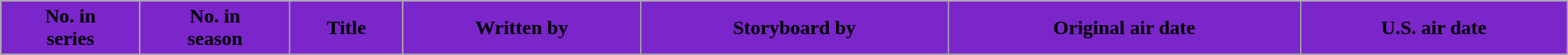<table class="wikitable plainrowheaders" style="width: 100%;">
<tr>
<th style="background-color: #7B26CA; color:#000; text-align: center;">No. in<br>series</th>
<th style="background-color: #7B26CA; color:#000; text-align: center;">No. in<br>season</th>
<th style="background-color: #7B26CA; color:#000; text-align: center;">Title</th>
<th style="background-color: #7B26CA; color:#000; text-align: center;">Written by</th>
<th style="background-color: #7B26CA; color:#000; text-align: center;">Storyboard by</th>
<th style="background-color: #7B26CA; color:#000; text-align: center;">Original air date</th>
<th style="background-color: #7B26CA; color:#000; text-align: center;">U.S. air date</th>
</tr>
<tr>
</tr>
</table>
